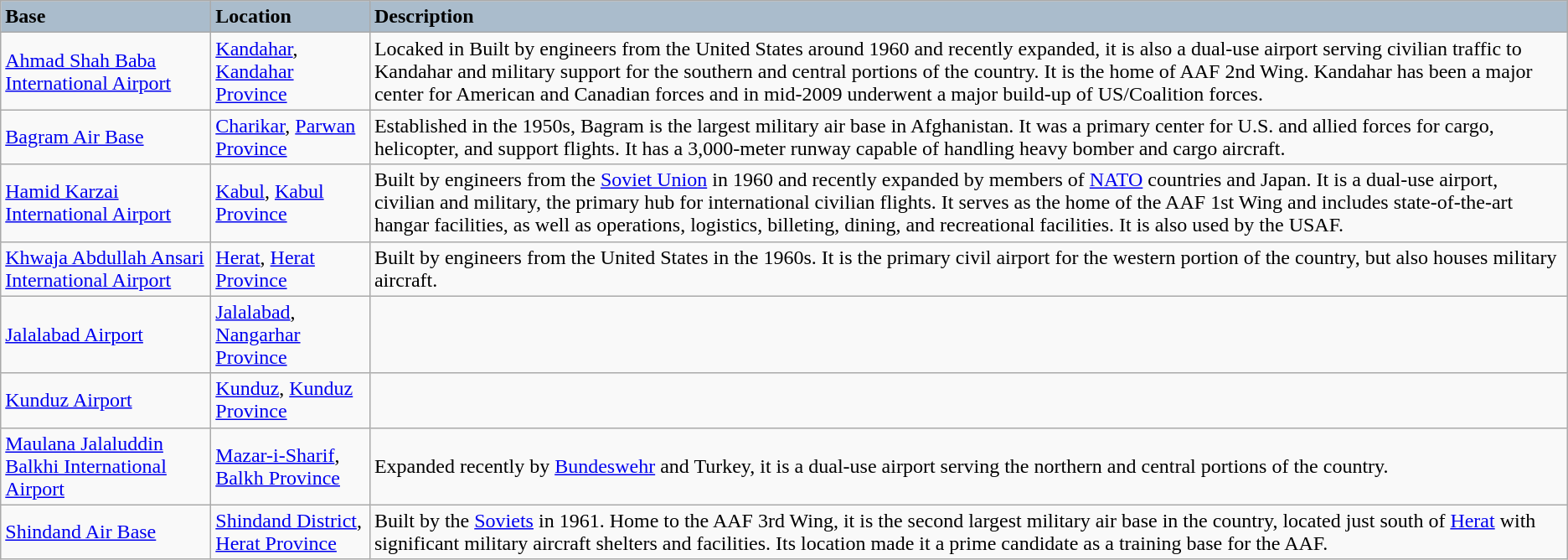<table class="wikitable">
<tr>
<th style="text-align: left; background: #aabccc;">Base</th>
<th style="text-align: left; background: #aabccc;">Location</th>
<th style="text-align: left; background: #aabccc;">Description</th>
</tr>
<tr>
<td><a href='#'>Ahmad Shah Baba International Airport</a></td>
<td><a href='#'>Kandahar</a>, <a href='#'>Kandahar Province</a></td>
<td>Locaked in Built by engineers from the United States around 1960 and recently expanded, it is also a dual-use airport serving civilian traffic to Kandahar and military support for the southern and central portions of the country. It is the home of AAF 2nd Wing. Kandahar has been a major center for American and Canadian forces and in mid-2009 underwent a major build-up of US/Coalition forces.</td>
</tr>
<tr>
<td><a href='#'>Bagram Air Base</a></td>
<td><a href='#'>Charikar</a>, <a href='#'>Parwan Province</a></td>
<td>Established in the 1950s, Bagram is the largest military air base in Afghanistan. It was a primary center for U.S. and allied forces for cargo, helicopter, and support flights. It has a 3,000-meter runway capable of handling heavy bomber and cargo aircraft.</td>
</tr>
<tr>
<td><a href='#'>Hamid Karzai International Airport</a></td>
<td><a href='#'>Kabul</a>, <a href='#'>Kabul Province</a></td>
<td>Built by engineers from the <a href='#'>Soviet Union</a> in 1960 and recently expanded by members of <a href='#'>NATO</a> countries and Japan. It is a dual-use airport, civilian and military, the primary hub for international civilian flights. It serves as the home of the AAF 1st Wing and includes state-of-the-art hangar facilities, as well as operations, logistics, billeting, dining, and recreational facilities. It is also used by the USAF.</td>
</tr>
<tr>
<td><a href='#'>Khwaja Abdullah Ansari International Airport</a></td>
<td><a href='#'>Herat</a>, <a href='#'>Herat Province</a></td>
<td>Built by engineers from the United States in the 1960s. It is the primary civil airport for the western portion of the country, but also houses military aircraft.</td>
</tr>
<tr>
<td><a href='#'>Jalalabad Airport</a></td>
<td><a href='#'>Jalalabad</a>, <a href='#'>Nangarhar Province</a></td>
<td></td>
</tr>
<tr>
<td><a href='#'>Kunduz Airport</a></td>
<td><a href='#'>Kunduz</a>, <a href='#'>Kunduz Province</a></td>
<td></td>
</tr>
<tr>
<td><a href='#'>Maulana Jalaluddin Balkhi International Airport</a></td>
<td><a href='#'>Mazar-i-Sharif</a>, <a href='#'>Balkh Province</a></td>
<td>Expanded recently by <a href='#'>Bundeswehr</a> and Turkey, it is a dual-use airport serving the northern and central portions of the country.</td>
</tr>
<tr>
<td><a href='#'>Shindand Air Base</a></td>
<td><a href='#'>Shindand District</a>, <a href='#'>Herat Province</a></td>
<td>Built by the <a href='#'>Soviets</a> in 1961. Home to the AAF 3rd Wing, it is the second largest military air base in the country, located just south of <a href='#'>Herat</a> with significant military aircraft shelters and facilities. Its location made it a prime candidate as a training base for the AAF.</td>
</tr>
</table>
